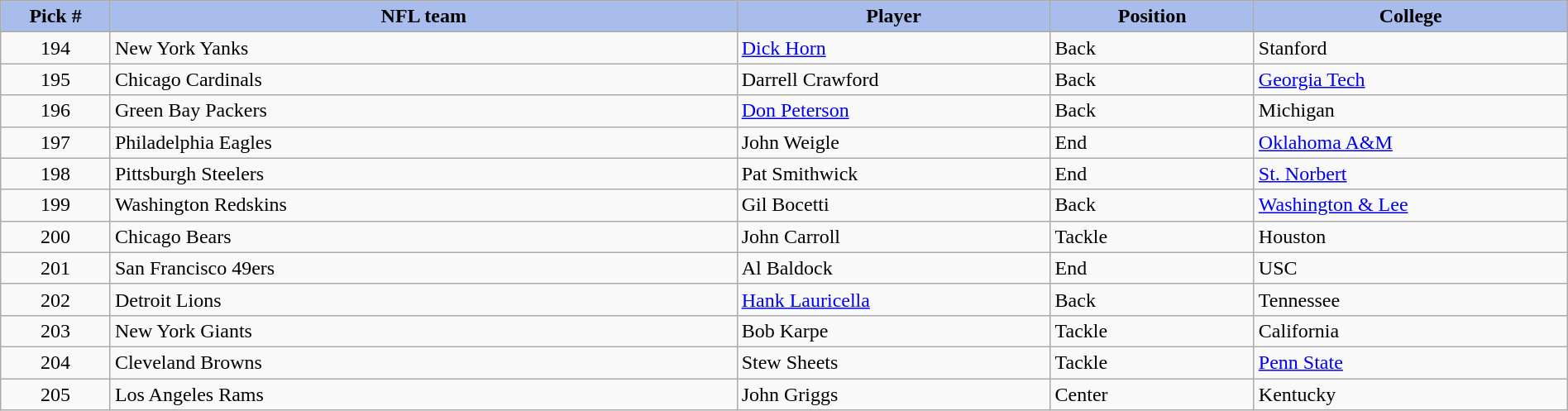<table class="wikitable sortable sortable" style="width: 100%">
<tr>
<th style="background:#A8BDEC;" width=7%>Pick #</th>
<th width=40% style="background:#A8BDEC;">NFL team</th>
<th width=20% style="background:#A8BDEC;">Player</th>
<th width=13% style="background:#A8BDEC;">Position</th>
<th style="background:#A8BDEC;">College</th>
</tr>
<tr>
<td align=center>194</td>
<td>New York Yanks</td>
<td><a href='#'>Dick Horn</a></td>
<td>Back</td>
<td>Stanford</td>
</tr>
<tr>
<td align=center>195</td>
<td>Chicago Cardinals</td>
<td>Darrell Crawford</td>
<td>Back</td>
<td><a href='#'>Georgia Tech</a></td>
</tr>
<tr>
<td align=center>196</td>
<td>Green Bay Packers</td>
<td><a href='#'>Don Peterson</a></td>
<td>Back</td>
<td>Michigan</td>
</tr>
<tr>
<td align=center>197</td>
<td>Philadelphia Eagles</td>
<td>John Weigle</td>
<td>End</td>
<td><a href='#'>Oklahoma A&M</a></td>
</tr>
<tr>
<td align=center>198</td>
<td>Pittsburgh Steelers</td>
<td>Pat Smithwick</td>
<td>End</td>
<td><a href='#'>St. Norbert</a></td>
</tr>
<tr>
<td align=center>199</td>
<td>Washington Redskins</td>
<td>Gil Bocetti</td>
<td>Back</td>
<td><a href='#'>Washington & Lee</a></td>
</tr>
<tr>
<td align=center>200</td>
<td>Chicago Bears</td>
<td>John Carroll</td>
<td>Tackle</td>
<td>Houston</td>
</tr>
<tr>
<td align=center>201</td>
<td>San Francisco 49ers</td>
<td>Al Baldock</td>
<td>End</td>
<td>USC</td>
</tr>
<tr>
<td align=center>202</td>
<td>Detroit Lions</td>
<td><a href='#'>Hank Lauricella</a></td>
<td>Back</td>
<td>Tennessee</td>
</tr>
<tr>
<td align=center>203</td>
<td>New York Giants</td>
<td>Bob Karpe</td>
<td>Tackle</td>
<td>California</td>
</tr>
<tr>
<td align=center>204</td>
<td>Cleveland Browns</td>
<td>Stew Sheets</td>
<td>Tackle</td>
<td><a href='#'>Penn State</a></td>
</tr>
<tr>
<td align=center>205</td>
<td>Los Angeles Rams</td>
<td>John Griggs</td>
<td>Center</td>
<td>Kentucky</td>
</tr>
</table>
